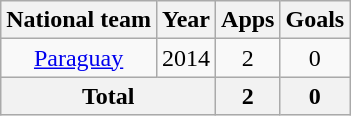<table class="wikitable" style="text-align: center;">
<tr>
<th>National team</th>
<th>Year</th>
<th>Apps</th>
<th>Goals</th>
</tr>
<tr>
<td><a href='#'>Paraguay</a></td>
<td>2014</td>
<td>2</td>
<td>0</td>
</tr>
<tr>
<th colspan="2">Total</th>
<th>2</th>
<th>0</th>
</tr>
</table>
